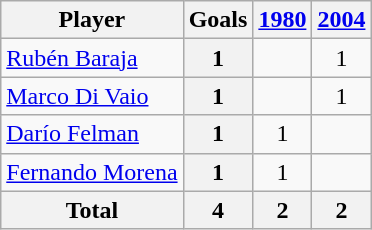<table class="wikitable sortable" style="text-align:center;">
<tr>
<th>Player</th>
<th>Goals</th>
<th><a href='#'>1980</a></th>
<th><a href='#'>2004</a></th>
</tr>
<tr>
<td align="left"> <a href='#'>Rubén Baraja</a></td>
<th>1</th>
<td></td>
<td>1</td>
</tr>
<tr>
<td align="left"> <a href='#'>Marco Di Vaio</a></td>
<th>1</th>
<td></td>
<td>1</td>
</tr>
<tr>
<td align="left"> <a href='#'>Darío Felman</a></td>
<th>1</th>
<td>1</td>
<td></td>
</tr>
<tr>
<td align="left"> <a href='#'>Fernando Morena</a></td>
<th>1</th>
<td>1</td>
<td></td>
</tr>
<tr class="sortbottom">
<th>Total</th>
<th>4</th>
<th>2</th>
<th>2</th>
</tr>
</table>
